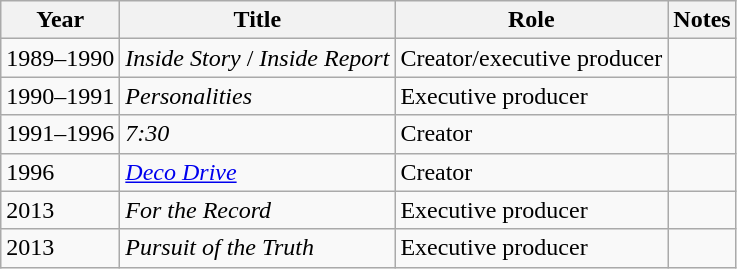<table class="wikitable">
<tr>
<th>Year</th>
<th>Title</th>
<th>Role</th>
<th>Notes</th>
</tr>
<tr>
<td>1989–1990</td>
<td><em>Inside Story</em> / <em>Inside Report</em></td>
<td>Creator/executive producer</td>
<td></td>
</tr>
<tr>
<td>1990–1991</td>
<td><em>Personalities</em></td>
<td>Executive producer</td>
<td></td>
</tr>
<tr>
<td>1991–1996</td>
<td><em>7:30</em></td>
<td>Creator</td>
<td></td>
</tr>
<tr>
<td>1996</td>
<td><em><a href='#'>Deco Drive</a></em></td>
<td>Creator</td>
<td></td>
</tr>
<tr>
<td>2013</td>
<td><em>For the Record</em></td>
<td>Executive producer</td>
<td></td>
</tr>
<tr>
<td>2013</td>
<td><em>Pursuit of the Truth</em></td>
<td>Executive producer</td>
<td></td>
</tr>
</table>
